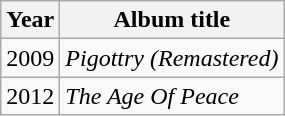<table class="wikitable">
<tr>
<th>Year</th>
<th>Album title</th>
</tr>
<tr>
<td>2009</td>
<td><em>Pigottry (Remastered)</em></td>
</tr>
<tr>
<td>2012</td>
<td><em>The Age Of Peace</em></td>
</tr>
</table>
